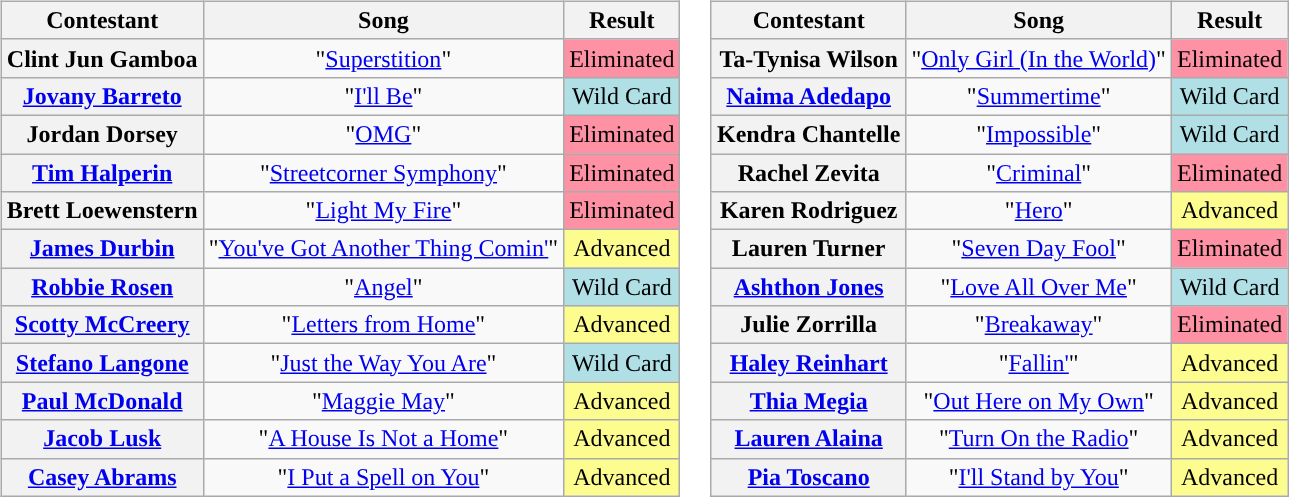<table>
<tr>
<td valign="top"><br><table class="wikitable" style="text-align:center">
<tr>
<th scope="col">Contestant</th>
<th scope="col">Song</th>
<th scope="col">Result</th>
</tr>
<tr>
<th scope="row">Clint Jun Gamboa</th>
<td>"<a href='#'>Superstition</a>"</td>
<td style="background:#FF91A4;">Eliminated</td>
</tr>
<tr>
<th scope="row"><a href='#'>Jovany Barreto</a></th>
<td>"<a href='#'>I'll Be</a>"</td>
<td style="background:#B0E0E6">Wild Card</td>
</tr>
<tr>
<th scope="row">Jordan Dorsey</th>
<td>"<a href='#'>OMG</a>"</td>
<td style="background:#FF91A4;">Eliminated</td>
</tr>
<tr>
<th scope="row"><a href='#'>Tim Halperin</a></th>
<td>"<a href='#'>Streetcorner Symphony</a>"</td>
<td style="background:#FF91A4;">Eliminated</td>
</tr>
<tr>
<th scope="row">Brett Loewenstern</th>
<td>"<a href='#'>Light My Fire</a>"</td>
<td style="background:#FF91A4;">Eliminated</td>
</tr>
<tr>
<th scope="row"><a href='#'>James Durbin</a></th>
<td>"<a href='#'>You've Got Another Thing Comin'</a>"</td>
<td style="background:#fdfc8f;">Advanced</td>
</tr>
<tr>
<th scope="row"><a href='#'>Robbie Rosen</a></th>
<td>"<a href='#'>Angel</a>"</td>
<td style="background:#B0E0E6">Wild Card</td>
</tr>
<tr>
<th scope="row"><a href='#'>Scotty McCreery</a></th>
<td>"<a href='#'>Letters from Home</a>"</td>
<td style="background:#fdfc8f;">Advanced</td>
</tr>
<tr>
<th scope="row"><a href='#'>Stefano Langone</a></th>
<td>"<a href='#'>Just the Way You Are</a>"</td>
<td style="background:#B0E0E6">Wild Card</td>
</tr>
<tr>
<th scope="row"><a href='#'>Paul McDonald</a></th>
<td>"<a href='#'>Maggie May</a>"</td>
<td style="background:#fdfc8f;">Advanced</td>
</tr>
<tr>
<th scope="row"><a href='#'>Jacob Lusk</a></th>
<td>"<a href='#'>A House Is Not a Home</a>"</td>
<td style="background:#fdfc8f;">Advanced</td>
</tr>
<tr>
<th scope="row"><a href='#'>Casey Abrams</a></th>
<td>"<a href='#'>I Put a Spell on You</a>"</td>
<td style="background:#fdfc8f;">Advanced</td>
</tr>
</table>
</td>
<td valign="top"><br><table class="wikitable" style="text-align:center">
<tr>
<th scope="col">Contestant</th>
<th scope="col">Song</th>
<th scope="col">Result</th>
</tr>
<tr>
<th scope="row">Ta-Tynisa Wilson</th>
<td>"<a href='#'>Only Girl (In the World)</a>"</td>
<td style="background:#FF91A4;">Eliminated</td>
</tr>
<tr>
<th scope="row"><a href='#'>Naima Adedapo</a></th>
<td>"<a href='#'>Summertime</a>"</td>
<td style="background:#B0E0E6">Wild Card</td>
</tr>
<tr>
<th scope="row">Kendra Chantelle</th>
<td>"<a href='#'>Impossible</a>"</td>
<td style="background:#B0E0E6">Wild Card</td>
</tr>
<tr>
<th scope="row">Rachel Zevita</th>
<td>"<a href='#'>Criminal</a>"</td>
<td style="background:#FF91A4;">Eliminated</td>
</tr>
<tr>
<th scope="row">Karen Rodriguez</th>
<td>"<a href='#'>Hero</a>"</td>
<td style="background:#fdfc8f;">Advanced</td>
</tr>
<tr>
<th scope="row">Lauren Turner</th>
<td>"<a href='#'>Seven Day Fool</a>"</td>
<td style="background:#FF91A4;">Eliminated</td>
</tr>
<tr>
<th scope="row"><a href='#'>Ashthon Jones</a></th>
<td>"<a href='#'>Love All Over Me</a>"</td>
<td style="background:#B0E0E6">Wild Card</td>
</tr>
<tr>
<th scope="row">Julie Zorrilla</th>
<td>"<a href='#'>Breakaway</a>"</td>
<td style="background:#FF91A4;">Eliminated</td>
</tr>
<tr>
<th scope="row"><a href='#'>Haley Reinhart</a></th>
<td>"<a href='#'>Fallin'</a>"</td>
<td style="background:#fdfc8f;">Advanced</td>
</tr>
<tr>
<th scope="row"><a href='#'>Thia Megia</a></th>
<td>"<a href='#'>Out Here on My Own</a>"</td>
<td style="background:#fdfc8f;">Advanced</td>
</tr>
<tr>
<th scope="row"><a href='#'>Lauren Alaina</a></th>
<td>"<a href='#'>Turn On the Radio</a>"</td>
<td style="background:#fdfc8f;">Advanced</td>
</tr>
<tr>
<th scope="row"><a href='#'>Pia Toscano</a></th>
<td>"<a href='#'>I'll Stand by You</a>"</td>
<td style="background:#fdfc8f;">Advanced</td>
</tr>
</table>
</td>
</tr>
</table>
